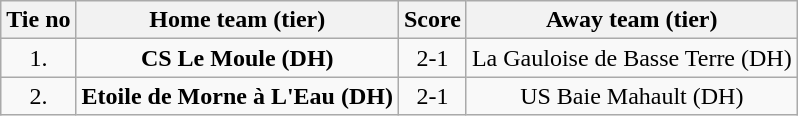<table class="wikitable" style="text-align: center">
<tr>
<th>Tie no</th>
<th>Home team (tier)</th>
<th>Score</th>
<th>Away team (tier)</th>
</tr>
<tr>
<td>1.</td>
<td> <strong>CS Le Moule (DH)</strong></td>
<td>2-1</td>
<td>La Gauloise de Basse Terre (DH) </td>
</tr>
<tr>
<td>2.</td>
<td> <strong>Etoile de Morne à L'Eau (DH)</strong></td>
<td>2-1 </td>
<td>US Baie Mahault (DH) </td>
</tr>
</table>
